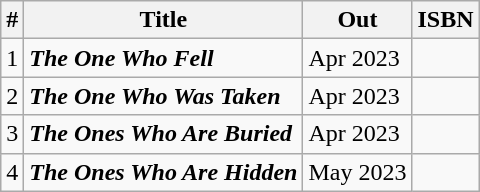<table class="wikitable sortable">
<tr>
<th>#</th>
<th>Title</th>
<th>Out</th>
<th class="unsortable">ISBN</th>
</tr>
<tr>
<td>1</td>
<td><strong><em>The One Who Fell</em></strong></td>
<td>Apr 2023</td>
<td></td>
</tr>
<tr>
<td>2</td>
<td><strong><em>The One Who Was Taken</em></strong></td>
<td>Apr 2023</td>
<td></td>
</tr>
<tr>
<td>3</td>
<td><strong><em>The Ones Who Are Buried</em></strong></td>
<td>Apr 2023</td>
<td></td>
</tr>
<tr>
<td>4</td>
<td><strong><em>The Ones Who Are Hidden</em></strong></td>
<td>May 2023</td>
<td></td>
</tr>
</table>
